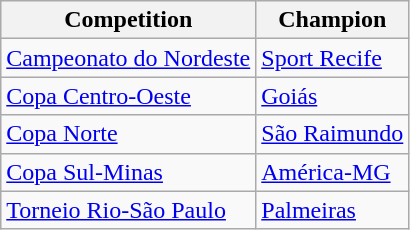<table class="wikitable">
<tr>
<th>Competition</th>
<th>Champion</th>
</tr>
<tr>
<td><a href='#'>Campeonato do Nordeste</a></td>
<td><a href='#'>Sport Recife</a></td>
</tr>
<tr>
<td><a href='#'>Copa Centro-Oeste</a></td>
<td><a href='#'>Goiás</a></td>
</tr>
<tr>
<td><a href='#'>Copa Norte</a></td>
<td><a href='#'>São Raimundo</a></td>
</tr>
<tr>
<td><a href='#'>Copa Sul-Minas</a></td>
<td><a href='#'>América-MG</a></td>
</tr>
<tr>
<td><a href='#'>Torneio Rio-São Paulo</a></td>
<td><a href='#'>Palmeiras</a></td>
</tr>
</table>
